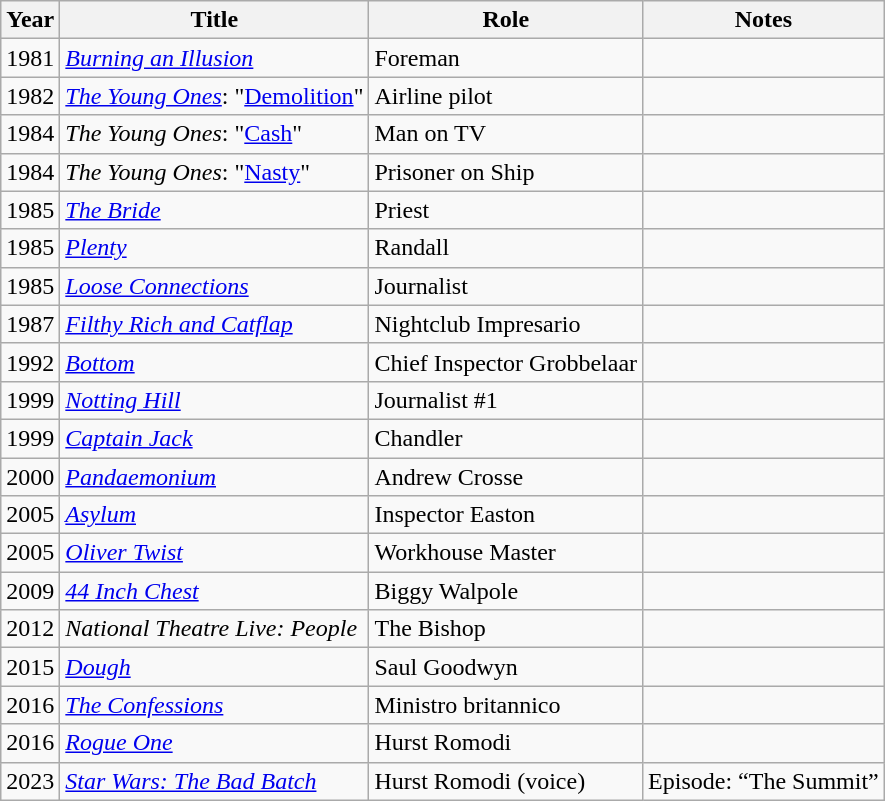<table class="wikitable">
<tr>
<th>Year</th>
<th>Title</th>
<th>Role</th>
<th>Notes</th>
</tr>
<tr>
<td>1981</td>
<td><em><a href='#'>Burning an Illusion</a></em></td>
<td>Foreman</td>
<td></td>
</tr>
<tr>
<td>1982</td>
<td><em><a href='#'>The Young Ones</a></em>: "<a href='#'>Demolition</a>"</td>
<td>Airline pilot</td>
<td></td>
</tr>
<tr>
<td>1984</td>
<td><em>The Young Ones</em>: "<a href='#'>Cash</a>"</td>
<td>Man on TV</td>
<td></td>
</tr>
<tr>
<td>1984</td>
<td><em>The Young Ones</em>: "<a href='#'>Nasty</a>"</td>
<td>Prisoner on Ship</td>
<td></td>
</tr>
<tr>
<td>1985</td>
<td><em><a href='#'>The Bride</a></em></td>
<td>Priest</td>
<td></td>
</tr>
<tr>
<td>1985</td>
<td><em><a href='#'>Plenty</a></em></td>
<td>Randall</td>
<td></td>
</tr>
<tr>
<td>1985</td>
<td><em><a href='#'>Loose Connections</a></em></td>
<td>Journalist</td>
<td></td>
</tr>
<tr>
<td>1987</td>
<td><em><a href='#'>Filthy Rich and Catflap</a></em></td>
<td>Nightclub Impresario</td>
<td></td>
</tr>
<tr>
<td>1992</td>
<td><em><a href='#'>Bottom</a></em></td>
<td>Chief Inspector Grobbelaar</td>
<td></td>
</tr>
<tr>
<td>1999</td>
<td><em><a href='#'>Notting Hill</a></em></td>
<td>Journalist #1</td>
<td></td>
</tr>
<tr>
<td>1999</td>
<td><em><a href='#'>Captain Jack</a></em></td>
<td>Chandler</td>
<td></td>
</tr>
<tr>
<td>2000</td>
<td><em><a href='#'>Pandaemonium</a></em></td>
<td>Andrew Crosse</td>
<td></td>
</tr>
<tr>
<td>2005</td>
<td><em><a href='#'>Asylum</a></em></td>
<td>Inspector Easton</td>
<td></td>
</tr>
<tr>
<td>2005</td>
<td><em><a href='#'>Oliver Twist</a></em></td>
<td>Workhouse Master</td>
<td></td>
</tr>
<tr>
<td>2009</td>
<td><em><a href='#'>44 Inch Chest</a></em></td>
<td>Biggy Walpole</td>
<td></td>
</tr>
<tr>
<td>2012</td>
<td><em>National Theatre Live: People</em></td>
<td>The Bishop</td>
<td></td>
</tr>
<tr>
<td>2015</td>
<td><em><a href='#'>Dough</a></em></td>
<td>Saul Goodwyn</td>
<td></td>
</tr>
<tr>
<td>2016</td>
<td><em><a href='#'>The Confessions</a></em></td>
<td>Ministro britannico</td>
<td></td>
</tr>
<tr>
<td>2016</td>
<td><em><a href='#'>Rogue One</a></em></td>
<td>Hurst Romodi</td>
<td></td>
</tr>
<tr>
<td>2023</td>
<td><em><a href='#'>Star Wars: The Bad Batch</a></em></td>
<td>Hurst Romodi (voice)</td>
<td>Episode: “The Summit”</td>
</tr>
</table>
